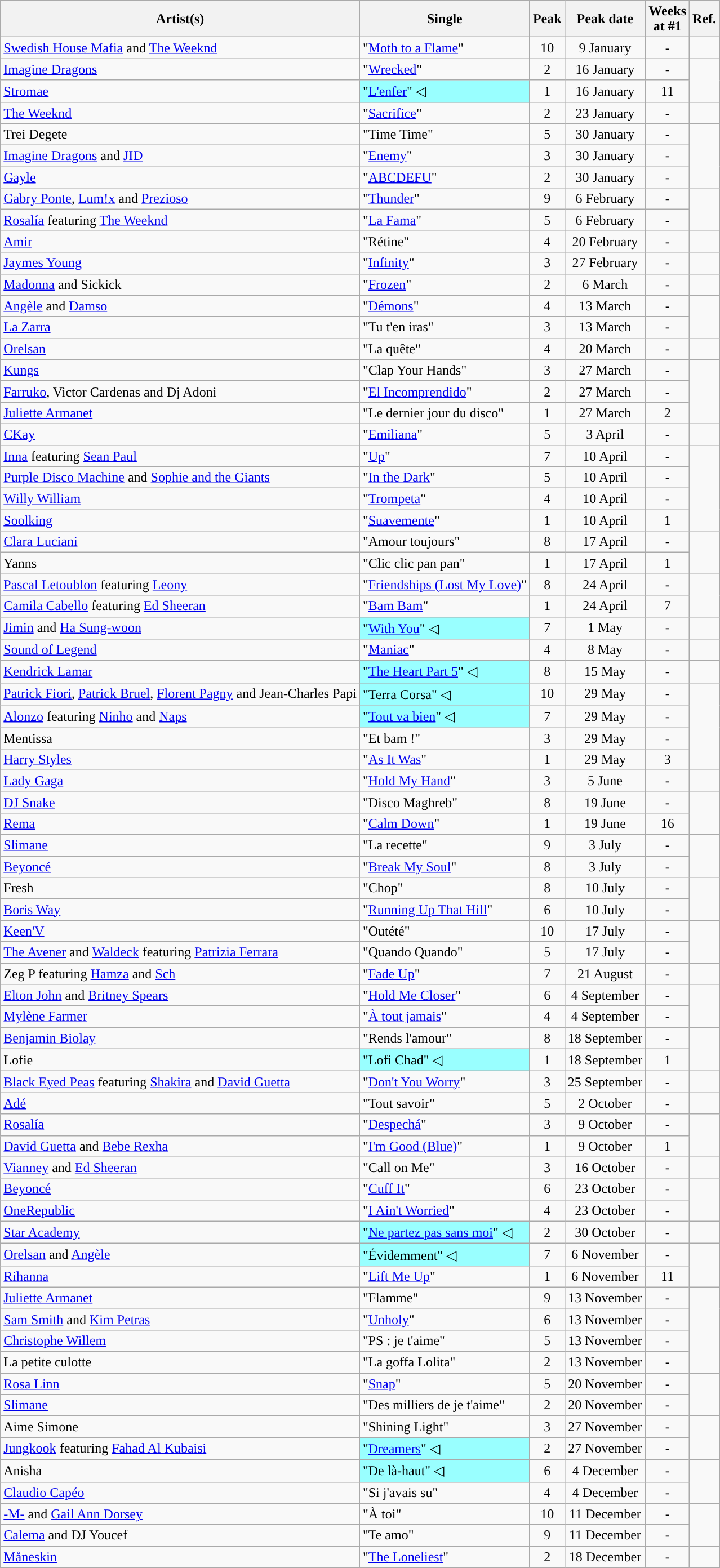<table class="wikitable sortable">
<tr>
<th>Artist(s)</th>
<th>Single</th>
<th>Peak</th>
<th>Peak date</th>
<th>Weeks<br>at #1</th>
<th>Ref.</th>
</tr>
<tr>
<td><a href='#'>Swedish House Mafia</a> and <a href='#'>The Weeknd</a></td>
<td>"<a href='#'>Moth to a Flame</a>"</td>
<td style="text-align: center;">10</td>
<td style="text-align: center;">9 January</td>
<td style="text-align: center;">-</td>
<td style="text-align: center;"></td>
</tr>
<tr>
<td><a href='#'>Imagine Dragons</a></td>
<td>"<a href='#'>Wrecked</a>"</td>
<td style="text-align: center;">2</td>
<td style="text-align: center;">16 January</td>
<td style="text-align: center;">-</td>
<td rowspan="2" style="text-align: center;"></td>
</tr>
<tr>
<td><a href='#'>Stromae</a></td>
<td style="background:#9ff;">"<a href='#'>L'enfer</a>" ◁</td>
<td style="text-align: center;">1</td>
<td style="text-align: center;">16 January</td>
<td style="text-align: center;">11</td>
</tr>
<tr>
<td><a href='#'>The Weeknd</a></td>
<td>"<a href='#'>Sacrifice</a>"</td>
<td style="text-align: center;">2</td>
<td style="text-align: center;">23 January</td>
<td style="text-align: center;">-</td>
<td style="text-align: center;"></td>
</tr>
<tr>
<td>Trei Degete</td>
<td>"Time Time"</td>
<td style="text-align: center;">5</td>
<td style="text-align: center;">30 January</td>
<td style="text-align: center;">-</td>
<td rowspan="3" style="text-align: center;"></td>
</tr>
<tr>
<td><a href='#'>Imagine Dragons</a> and <a href='#'>JID</a></td>
<td>"<a href='#'>Enemy</a>"</td>
<td style="text-align: center;">3</td>
<td style="text-align: center;">30 January</td>
<td style="text-align: center;">-</td>
</tr>
<tr>
<td><a href='#'>Gayle</a></td>
<td>"<a href='#'>ABCDEFU</a>"</td>
<td style="text-align: center;">2</td>
<td style="text-align: center;">30 January</td>
<td style="text-align: center;">-</td>
</tr>
<tr>
<td><a href='#'>Gabry Ponte</a>, <a href='#'>Lum!x</a> and <a href='#'>Prezioso</a></td>
<td>"<a href='#'>Thunder</a>"</td>
<td style="text-align: center;">9</td>
<td style="text-align: center;">6 February</td>
<td style="text-align: center;">-</td>
<td rowspan="2" style="text-align: center;"></td>
</tr>
<tr>
<td><a href='#'>Rosalía</a> featuring <a href='#'>The Weeknd</a></td>
<td>"<a href='#'>La Fama</a>"</td>
<td style="text-align: center;">5</td>
<td style="text-align: center;">6 February</td>
<td style="text-align: center;">-</td>
</tr>
<tr>
<td><a href='#'>Amir</a></td>
<td>"Rétine"</td>
<td style="text-align: center;">4</td>
<td style="text-align: center;">20 February</td>
<td style="text-align: center;">-</td>
<td style="text-align: center;"></td>
</tr>
<tr>
<td><a href='#'>Jaymes Young</a></td>
<td>"<a href='#'>Infinity</a>"</td>
<td style="text-align: center;">3</td>
<td style="text-align: center;">27 February</td>
<td style="text-align: center;">-</td>
<td style="text-align: center;"></td>
</tr>
<tr>
<td><a href='#'>Madonna</a> and Sickick</td>
<td>"<a href='#'>Frozen</a>"</td>
<td style="text-align: center;">2</td>
<td style="text-align: center;">6 March</td>
<td style="text-align: center;">-</td>
<td style="text-align: center;"></td>
</tr>
<tr>
<td><a href='#'>Angèle</a> and <a href='#'>Damso</a></td>
<td>"<a href='#'>Démons</a>"</td>
<td style="text-align: center;">4</td>
<td style="text-align: center;">13 March</td>
<td style="text-align: center;">-</td>
<td rowspan="2" style="text-align: center;"></td>
</tr>
<tr>
<td><a href='#'>La Zarra</a></td>
<td>"Tu t'en iras"</td>
<td style="text-align: center;">3</td>
<td style="text-align: center;">13 March</td>
<td style="text-align: center;">-</td>
</tr>
<tr>
<td><a href='#'>Orelsan</a></td>
<td>"La quête"</td>
<td style="text-align: center;">4</td>
<td style="text-align: center;">20 March</td>
<td style="text-align: center;">-</td>
<td style="text-align: center;"></td>
</tr>
<tr>
<td><a href='#'>Kungs</a></td>
<td>"Clap Your Hands"</td>
<td style="text-align: center;">3</td>
<td style="text-align: center;">27 March</td>
<td style="text-align: center;">-</td>
<td rowspan="3" style="text-align: center;"></td>
</tr>
<tr>
<td><a href='#'>Farruko</a>, Victor Cardenas and Dj Adoni</td>
<td>"<a href='#'>El Incomprendido</a>"</td>
<td style="text-align: center;">2</td>
<td style="text-align: center;">27 March</td>
<td style="text-align: center;">-</td>
</tr>
<tr>
<td><a href='#'>Juliette Armanet</a></td>
<td>"Le dernier jour du disco"</td>
<td style="text-align: center;">1</td>
<td style="text-align: center;">27 March</td>
<td style="text-align: center;">2</td>
</tr>
<tr>
<td><a href='#'>CKay</a></td>
<td>"<a href='#'>Emiliana</a>"</td>
<td style="text-align: center;">5</td>
<td style="text-align: center;">3 April</td>
<td style="text-align: center;">-</td>
<td style="text-align: center;"></td>
</tr>
<tr>
<td><a href='#'>Inna</a> featuring <a href='#'>Sean Paul</a></td>
<td>"<a href='#'>Up</a>"</td>
<td style="text-align: center;">7</td>
<td style="text-align: center;">10 April</td>
<td style="text-align: center;">-</td>
<td rowspan="4" style="text-align: center;"></td>
</tr>
<tr>
<td><a href='#'>Purple Disco Machine</a> and <a href='#'>Sophie and the Giants</a></td>
<td>"<a href='#'>In the Dark</a>"</td>
<td style="text-align: center;">5</td>
<td style="text-align: center;">10 April</td>
<td style="text-align: center;">-</td>
</tr>
<tr>
<td><a href='#'>Willy William</a></td>
<td>"<a href='#'>Trompeta</a>"</td>
<td style="text-align: center;">4</td>
<td style="text-align: center;">10 April</td>
<td style="text-align: center;">-</td>
</tr>
<tr>
<td><a href='#'>Soolking</a></td>
<td>"<a href='#'>Suavemente</a>"</td>
<td style="text-align: center;">1</td>
<td style="text-align: center;">10 April</td>
<td style="text-align: center;">1</td>
</tr>
<tr>
<td><a href='#'>Clara Luciani</a></td>
<td>"Amour toujours"</td>
<td style="text-align: center;">8</td>
<td style="text-align: center;">17 April</td>
<td style="text-align: center;">-</td>
<td rowspan="2" style="text-align: center;"></td>
</tr>
<tr>
<td>Yanns</td>
<td>"Clic clic pan pan"</td>
<td style="text-align: center;">1</td>
<td style="text-align: center;">17 April</td>
<td style="text-align: center;">1</td>
</tr>
<tr>
<td><a href='#'>Pascal Letoublon</a> featuring <a href='#'>Leony</a></td>
<td>"<a href='#'>Friendships (Lost My Love)</a>"</td>
<td style="text-align: center;">8</td>
<td style="text-align: center;">24 April</td>
<td style="text-align: center;">-</td>
<td rowspan="2" style="text-align: center;"></td>
</tr>
<tr>
<td><a href='#'>Camila Cabello</a> featuring <a href='#'>Ed Sheeran</a></td>
<td>"<a href='#'>Bam Bam</a>"</td>
<td style="text-align: center;">1</td>
<td style="text-align: center;">24 April</td>
<td style="text-align: center;">7</td>
</tr>
<tr>
<td><a href='#'>Jimin</a> and <a href='#'>Ha Sung-woon</a></td>
<td style="background:#9ff;">"<a href='#'>With You</a>" ◁</td>
<td style="text-align: center;">7</td>
<td style="text-align: center;">1 May</td>
<td style="text-align: center;">-</td>
<td style="text-align: center;"></td>
</tr>
<tr>
<td><a href='#'>Sound of Legend</a></td>
<td>"<a href='#'>Maniac</a>"</td>
<td style="text-align: center;">4</td>
<td style="text-align: center;">8 May</td>
<td style="text-align: center;">-</td>
<td style="text-align: center;"></td>
</tr>
<tr>
<td><a href='#'>Kendrick Lamar</a></td>
<td style="background:#9ff;">"<a href='#'>The Heart Part 5</a>" ◁</td>
<td style="text-align: center;">8</td>
<td style="text-align: center;">15 May</td>
<td style="text-align: center;">-</td>
<td style="text-align: center;"></td>
</tr>
<tr>
<td><a href='#'>Patrick Fiori</a>, <a href='#'>Patrick Bruel</a>, <a href='#'>Florent Pagny</a> and Jean-Charles Papi</td>
<td style="background:#9ff;">"Terra Corsa" ◁</td>
<td style="text-align: center;">10</td>
<td style="text-align: center;">29 May</td>
<td style="text-align: center;">-</td>
<td rowspan="4" style="text-align: center;"></td>
</tr>
<tr>
<td><a href='#'>Alonzo</a> featuring <a href='#'>Ninho</a> and <a href='#'>Naps</a></td>
<td style="background:#9ff;">"<a href='#'>Tout va bien</a>" ◁</td>
<td style="text-align: center;">7</td>
<td style="text-align: center;">29 May</td>
<td style="text-align: center;">-</td>
</tr>
<tr>
<td>Mentissa</td>
<td>"Et bam !"</td>
<td style="text-align: center;">3</td>
<td style="text-align: center;">29 May</td>
<td style="text-align: center;">-</td>
</tr>
<tr>
<td><a href='#'>Harry Styles</a></td>
<td>"<a href='#'>As It Was</a>"</td>
<td style="text-align: center;">1</td>
<td style="text-align: center;">29 May</td>
<td style="text-align: center;">3</td>
</tr>
<tr>
<td><a href='#'>Lady Gaga</a></td>
<td>"<a href='#'>Hold My Hand</a>"</td>
<td style="text-align: center;">3</td>
<td style="text-align: center;">5 June</td>
<td style="text-align: center;">-</td>
<td style="text-align: center;"></td>
</tr>
<tr>
<td><a href='#'>DJ Snake</a></td>
<td>"Disco Maghreb"</td>
<td style="text-align: center;">8</td>
<td style="text-align: center;">19 June</td>
<td style="text-align: center;">-</td>
<td rowspan="2" style="text-align: center;"></td>
</tr>
<tr>
<td><a href='#'>Rema</a></td>
<td>"<a href='#'>Calm Down</a>"</td>
<td style="text-align: center;">1</td>
<td style="text-align: center;">19 June</td>
<td style="text-align: center;">16</td>
</tr>
<tr>
<td><a href='#'>Slimane</a></td>
<td>"La recette"</td>
<td style="text-align: center;">9</td>
<td style="text-align: center;">3 July</td>
<td style="text-align: center;">-</td>
<td style="text-align: center;" rowspan="2"></td>
</tr>
<tr>
<td><a href='#'>Beyoncé</a></td>
<td>"<a href='#'>Break My Soul</a>"</td>
<td style="text-align: center;">8</td>
<td style="text-align: center;">3 July</td>
<td style="text-align: center;">-</td>
</tr>
<tr>
<td>Fresh</td>
<td>"Chop"</td>
<td style="text-align: center;">8</td>
<td style="text-align: center;">10 July</td>
<td style="text-align: center;">-</td>
<td style="text-align: center;" rowspan="2"></td>
</tr>
<tr>
<td><a href='#'>Boris Way</a></td>
<td>"<a href='#'>Running Up That Hill</a>"</td>
<td style="text-align: center;">6</td>
<td style="text-align: center;">10 July</td>
<td style="text-align: center;">-</td>
</tr>
<tr>
<td><a href='#'>Keen'V</a></td>
<td>"Outété"</td>
<td style="text-align: center;">10</td>
<td style="text-align: center;">17 July</td>
<td style="text-align: center;">-</td>
<td style="text-align: center;" rowspan="2"></td>
</tr>
<tr>
<td><a href='#'>The Avener</a> and <a href='#'>Waldeck</a> featuring <a href='#'>Patrizia Ferrara</a></td>
<td>"Quando Quando"</td>
<td style="text-align: center;">5</td>
<td style="text-align: center;">17 July</td>
<td style="text-align: center;">-</td>
</tr>
<tr>
<td>Zeg P featuring <a href='#'>Hamza</a> and <a href='#'>Sch</a></td>
<td>"<a href='#'>Fade Up</a>"</td>
<td style="text-align: center;">7</td>
<td style="text-align: center;">21 August</td>
<td style="text-align: center;">-</td>
<td style="text-align: center;"></td>
</tr>
<tr>
<td><a href='#'>Elton John</a> and <a href='#'>Britney Spears</a></td>
<td>"<a href='#'>Hold Me Closer</a>"</td>
<td style="text-align: center;">6</td>
<td style="text-align: center;">4 September</td>
<td style="text-align: center;">-</td>
<td style="text-align: center;" rowspan="2"></td>
</tr>
<tr>
<td><a href='#'>Mylène Farmer</a></td>
<td>"<a href='#'>À tout jamais</a>"</td>
<td style="text-align: center;">4</td>
<td style="text-align: center;">4 September</td>
<td style="text-align: center;">-</td>
</tr>
<tr>
<td><a href='#'>Benjamin Biolay</a></td>
<td>"Rends l'amour"</td>
<td style="text-align: center;">8</td>
<td style="text-align: center;">18 September</td>
<td style="text-align: center;">-</td>
<td style="text-align: center;" rowspan="2"></td>
</tr>
<tr>
<td>Lofie</td>
<td style="background:#9ff;">"Lofi Chad" ◁</td>
<td style="text-align: center;">1</td>
<td style="text-align: center;">18 September</td>
<td style="text-align: center;">1</td>
</tr>
<tr>
<td><a href='#'>Black Eyed Peas</a> featuring <a href='#'>Shakira</a> and <a href='#'>David Guetta</a></td>
<td>"<a href='#'>Don't You Worry</a>"</td>
<td style="text-align: center;">3</td>
<td style="text-align: center;">25 September</td>
<td style="text-align: center;">-</td>
<td style="text-align: center;"></td>
</tr>
<tr>
<td><a href='#'>Adé</a></td>
<td>"Tout savoir"</td>
<td style="text-align: center;">5</td>
<td style="text-align: center;">2 October</td>
<td style="text-align: center;">-</td>
<td style="text-align: center;"></td>
</tr>
<tr>
<td><a href='#'>Rosalía</a></td>
<td>"<a href='#'>Despechá</a>"</td>
<td style="text-align: center;">3</td>
<td style="text-align: center;">9 October</td>
<td style="text-align: center;">-</td>
<td style="text-align: center;" rowspan="2"></td>
</tr>
<tr>
<td><a href='#'>David Guetta</a> and <a href='#'>Bebe Rexha</a></td>
<td>"<a href='#'>I'm Good (Blue)</a>"</td>
<td style="text-align: center;">1</td>
<td style="text-align: center;">9 October</td>
<td style="text-align: center;">1</td>
</tr>
<tr>
<td><a href='#'>Vianney</a> and <a href='#'>Ed Sheeran</a></td>
<td>"Call on Me"</td>
<td style="text-align: center;">3</td>
<td style="text-align: center;">16 October</td>
<td style="text-align: center;">-</td>
<td style="text-align: center;"></td>
</tr>
<tr>
<td><a href='#'>Beyoncé</a></td>
<td>"<a href='#'>Cuff It</a>"</td>
<td style="text-align: center;">6</td>
<td style="text-align: center;">23 October</td>
<td style="text-align: center;">-</td>
<td style="text-align: center;" rowspan="2"></td>
</tr>
<tr>
<td><a href='#'>OneRepublic</a></td>
<td>"<a href='#'>I Ain't Worried</a>"</td>
<td style="text-align: center;">4</td>
<td style="text-align: center;">23 October</td>
<td style="text-align: center;">-</td>
</tr>
<tr>
<td><a href='#'>Star Academy</a></td>
<td style="background:#9ff;">"<a href='#'>Ne partez pas sans moi</a>" ◁</td>
<td style="text-align: center;">2</td>
<td style="text-align: center;">30 October</td>
<td style="text-align: center;">-</td>
<td style="text-align: center;"></td>
</tr>
<tr>
<td><a href='#'>Orelsan</a> and <a href='#'>Angèle</a></td>
<td style="background:#9ff;">"Évidemment" ◁</td>
<td style="text-align: center;">7</td>
<td style="text-align: center;">6 November</td>
<td style="text-align: center;">-</td>
<td style="text-align: center;" rowspan="2"></td>
</tr>
<tr>
<td><a href='#'>Rihanna</a></td>
<td>"<a href='#'>Lift Me Up</a>"</td>
<td style="text-align: center;">1</td>
<td style="text-align: center;">6 November</td>
<td style="text-align: center;">11</td>
</tr>
<tr>
<td><a href='#'>Juliette Armanet</a></td>
<td>"Flamme"</td>
<td style="text-align: center;">9</td>
<td style="text-align: center;">13 November</td>
<td style="text-align: center;">-</td>
<td style="text-align: center;" rowspan="4"></td>
</tr>
<tr>
<td><a href='#'>Sam Smith</a> and <a href='#'>Kim Petras</a></td>
<td>"<a href='#'>Unholy</a>"</td>
<td style="text-align: center;">6</td>
<td style="text-align: center;">13 November</td>
<td style="text-align: center;">-</td>
</tr>
<tr>
<td><a href='#'>Christophe Willem</a></td>
<td>"PS : je t'aime"</td>
<td style="text-align: center;">5</td>
<td style="text-align: center;">13 November</td>
<td style="text-align: center;">-</td>
</tr>
<tr>
<td>La petite culotte</td>
<td>"La goffa Lolita"</td>
<td style="text-align: center;">2</td>
<td style="text-align: center;">13 November</td>
<td style="text-align: center;">-</td>
</tr>
<tr>
<td><a href='#'>Rosa Linn</a></td>
<td>"<a href='#'>Snap</a>"</td>
<td style="text-align: center;">5</td>
<td style="text-align: center;">20 November</td>
<td style="text-align: center;">-</td>
<td style="text-align: center;" rowspan="2"></td>
</tr>
<tr>
<td><a href='#'>Slimane</a></td>
<td>"Des milliers de je t'aime"</td>
<td style="text-align: center;">2</td>
<td style="text-align: center;">20 November</td>
<td style="text-align: center;">-</td>
</tr>
<tr>
<td>Aime Simone</td>
<td>"Shining Light"</td>
<td style="text-align: center;">3</td>
<td style="text-align: center;">27 November</td>
<td style="text-align: center;">-</td>
<td style="text-align: center;" rowspan="2"></td>
</tr>
<tr>
<td><a href='#'>Jungkook</a> featuring <a href='#'>Fahad Al Kubaisi</a></td>
<td style="background:#9ff;">"<a href='#'>Dreamers</a>" ◁</td>
<td style="text-align: center;">2</td>
<td style="text-align: center;">27 November</td>
<td style="text-align: center;">-</td>
</tr>
<tr>
<td>Anisha</td>
<td style="background:#9ff;">"De là-haut" ◁</td>
<td style="text-align: center;">6</td>
<td style="text-align: center;">4 December</td>
<td style="text-align: center;">-</td>
<td style="text-align: center;" rowspan="2"></td>
</tr>
<tr>
<td><a href='#'>Claudio Capéo</a></td>
<td>"Si j'avais su"</td>
<td style="text-align: center;">4</td>
<td style="text-align: center;">4 December</td>
<td style="text-align: center;">-</td>
</tr>
<tr>
<td><a href='#'>-M-</a> and <a href='#'>Gail Ann Dorsey</a></td>
<td>"À toi"</td>
<td style="text-align: center;">10</td>
<td style="text-align: center;">11 December</td>
<td style="text-align: center;">-</td>
<td style="text-align: center;" rowspan="2"></td>
</tr>
<tr>
<td><a href='#'>Calema</a> and DJ Youcef</td>
<td>"Te amo"</td>
<td style="text-align: center;">9</td>
<td style="text-align: center;">11 December</td>
<td style="text-align: center;">-</td>
</tr>
<tr>
<td><a href='#'>Måneskin</a></td>
<td>"<a href='#'>The Loneliest</a>"</td>
<td style="text-align: center;">2</td>
<td style="text-align: center;">18 December</td>
<td style="text-align: center;">-</td>
<td style="text-align: center;"></td>
</tr>
</table>
